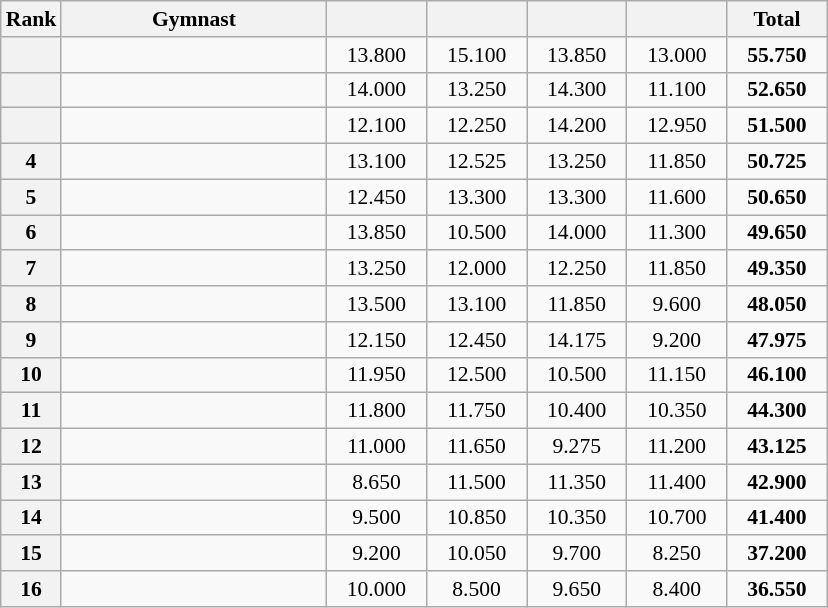<table class="wikitable sortable" style="text-align:center; font-size:90%">
<tr>
<th scope="col" style="width:20px;">Rank</th>
<th ! scope="col" style="width:170px;">Gymnast</th>
<th ! scope="col" style="width:60px;"></th>
<th ! scope="col" style="width:60px;"></th>
<th ! scope="col" style="width:60px;"></th>
<th ! scope="col" style="width:60px;"></th>
<th ! scope="col" style="width:60px;">Total</th>
</tr>
<tr>
<th scope=row></th>
<td align=left></td>
<td>13.800</td>
<td>15.100</td>
<td>13.850</td>
<td>13.000</td>
<td><strong>55.750</strong></td>
</tr>
<tr>
<th scope=row></th>
<td align=left></td>
<td>14.000</td>
<td>13.250</td>
<td>14.300</td>
<td>11.100</td>
<td><strong>52.650</strong></td>
</tr>
<tr>
<th scope=row></th>
<td align=left></td>
<td>12.100</td>
<td>12.250</td>
<td>14.200</td>
<td>12.950</td>
<td><strong>51.500</strong></td>
</tr>
<tr>
<th scope=row>4</th>
<td align=left></td>
<td>13.100</td>
<td>12.525</td>
<td>13.250</td>
<td>11.850</td>
<td><strong>50.725</strong></td>
</tr>
<tr>
<th scope=row>5</th>
<td align=left></td>
<td>12.450</td>
<td>13.300</td>
<td>13.300</td>
<td>11.600</td>
<td><strong>50.650</strong></td>
</tr>
<tr>
<th scope=row>6</th>
<td align=left></td>
<td>13.850</td>
<td>10.500</td>
<td>14.000</td>
<td>11.300</td>
<td><strong>49.650</strong></td>
</tr>
<tr>
<th scope=row>7</th>
<td align=left></td>
<td>13.250</td>
<td>12.000</td>
<td>12.250</td>
<td>11.850</td>
<td><strong>49.350</strong></td>
</tr>
<tr>
<th scope=row>8</th>
<td align=left></td>
<td>13.500</td>
<td>13.100</td>
<td>11.850</td>
<td>9.600</td>
<td><strong>48.050</strong></td>
</tr>
<tr>
<th scope=row>9</th>
<td align=left></td>
<td>12.150</td>
<td>12.450</td>
<td>14.175</td>
<td>9.200</td>
<td><strong>47.975</strong></td>
</tr>
<tr>
<th scope=row>10</th>
<td align=left></td>
<td>11.950</td>
<td>12.500</td>
<td>10.500</td>
<td>11.150</td>
<td><strong>46.100</strong></td>
</tr>
<tr>
<th scope=row>11</th>
<td align=left></td>
<td>11.800</td>
<td>11.750</td>
<td>10.400</td>
<td>10.350</td>
<td><strong>44.300</strong></td>
</tr>
<tr>
<th scope=row>12</th>
<td align=left></td>
<td>11.000</td>
<td>11.650</td>
<td>9.275</td>
<td>11.200</td>
<td><strong>43.125</strong></td>
</tr>
<tr>
<th scope=row>13</th>
<td align=left></td>
<td>8.650</td>
<td>11.500</td>
<td>11.350</td>
<td>11.400</td>
<td><strong>42.900</strong></td>
</tr>
<tr>
<th scope=row>14</th>
<td align=left></td>
<td>9.500</td>
<td>10.850</td>
<td>10.350</td>
<td>10.700</td>
<td><strong>41.400</strong></td>
</tr>
<tr>
<th scope=row>15</th>
<td align=left></td>
<td>9.200</td>
<td>10.050</td>
<td>9.700</td>
<td>8.250</td>
<td><strong>37.200</strong></td>
</tr>
<tr>
<th scope=row>16</th>
<td align=left></td>
<td>10.000</td>
<td>8.500</td>
<td>9.650</td>
<td>8.400</td>
<td><strong>36.550</strong></td>
</tr>
</table>
